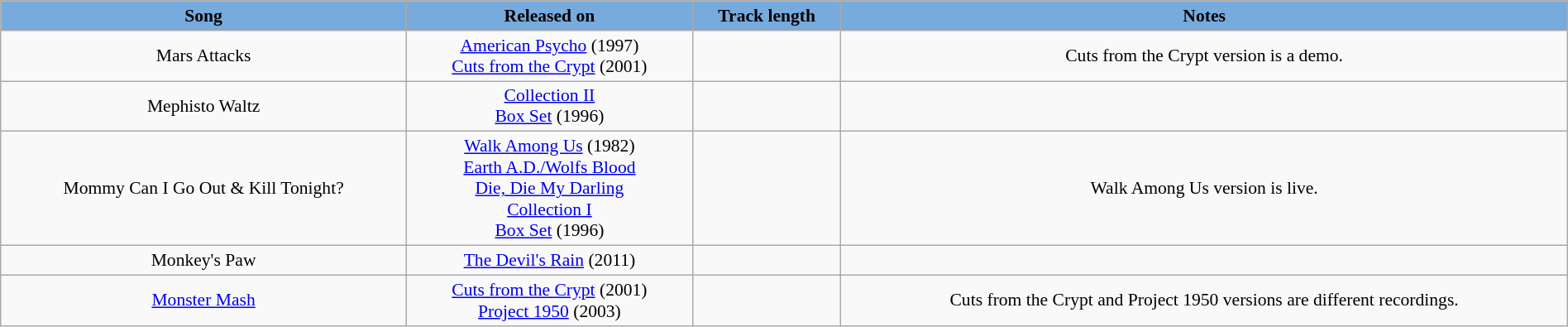<table class="wikitable" style="margin:0.5em auto; clear:both; font-size:.9em; text-align:center; width:100%">
<tr>
<th style="background: #7ad;">Song</th>
<th style="background: #7ad;">Released on</th>
<th style="background: #7ad;">Track length</th>
<th style="background: #7ad;">Notes</th>
</tr>
<tr>
<td>Mars Attacks</td>
<td><a href='#'>American Psycho</a> (1997)<br><a href='#'>Cuts from the Crypt</a> (2001)</td>
<td></td>
<td>Cuts from the Crypt version is a demo.</td>
</tr>
<tr>
<td>Mephisto Waltz</td>
<td><a href='#'>Collection II</a><br><a href='#'>Box Set</a> (1996)</td>
<td></td>
<td></td>
</tr>
<tr>
<td>Mommy Can I Go Out & Kill Tonight?</td>
<td><a href='#'>Walk Among Us</a> (1982)<br><a href='#'>Earth A.D./Wolfs Blood</a><br><a href='#'>Die, Die My Darling</a><br><a href='#'>Collection I</a><br><a href='#'>Box Set</a> (1996)</td>
<td></td>
<td>Walk Among Us version is live.</td>
</tr>
<tr>
<td>Monkey's Paw</td>
<td><a href='#'>The Devil's Rain</a> (2011)</td>
<td></td>
<td></td>
</tr>
<tr>
<td><a href='#'>Monster Mash</a></td>
<td><a href='#'>Cuts from the Crypt</a> (2001)<br><a href='#'>Project 1950</a> (2003)</td>
<td></td>
<td>Cuts from the Crypt and Project 1950 versions are different recordings.</td>
</tr>
</table>
